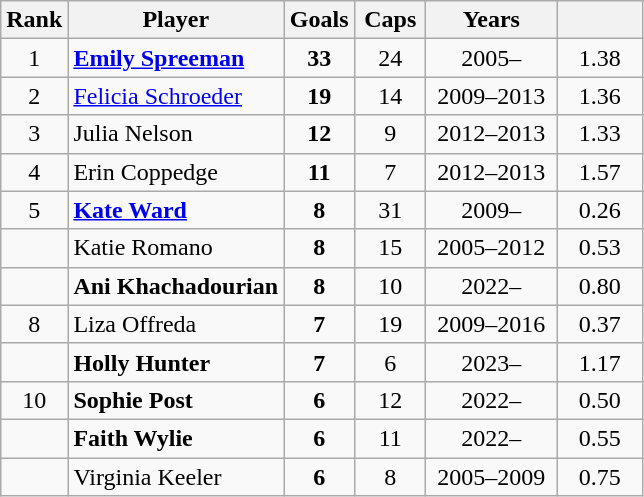<table class="wikitable sortable" style=text-align:center;">
<tr>
<th width=35>Rank</th>
<th>Player</th>
<th width=40>Goals</th>
<th width=40>Caps</th>
<th width=80>Years</th>
<th width=50></th>
</tr>
<tr>
<td>1</td>
<td align=left><strong><a href='#'>Emily Spreeman</a></strong></td>
<td><strong>33</strong></td>
<td>24</td>
<td>2005–</td>
<td>1.38</td>
</tr>
<tr>
<td>2</td>
<td align=left><a href='#'>Felicia Schroeder</a></td>
<td><strong>19</strong></td>
<td>14</td>
<td>2009–2013</td>
<td>1.36</td>
</tr>
<tr>
<td>3</td>
<td align=left>Julia Nelson</td>
<td><strong>12</strong></td>
<td>9</td>
<td>2012–2013</td>
<td>1.33</td>
</tr>
<tr>
<td>4</td>
<td align=left>Erin Coppedge</td>
<td><strong>11</strong></td>
<td>7</td>
<td>2012–2013</td>
<td>1.57</td>
</tr>
<tr>
<td>5</td>
<td align=left><strong><a href='#'>Kate Ward</a></strong></td>
<td><strong>8</strong></td>
<td>31</td>
<td>2009–</td>
<td>0.26</td>
</tr>
<tr>
<td></td>
<td align=left>Katie Romano</td>
<td><strong>8</strong></td>
<td>15</td>
<td>2005–2012</td>
<td>0.53</td>
</tr>
<tr>
<td></td>
<td align=left><strong>Ani Khachadourian</strong></td>
<td><strong>8</strong></td>
<td>10</td>
<td>2022–</td>
<td>0.80</td>
</tr>
<tr>
<td>8</td>
<td align=left>Liza Offreda</td>
<td><strong>7</strong></td>
<td>19</td>
<td>2009–2016</td>
<td>0.37</td>
</tr>
<tr>
<td></td>
<td align=left><strong>Holly Hunter</strong></td>
<td><strong>7</strong></td>
<td>6</td>
<td>2023–</td>
<td>1.17</td>
</tr>
<tr>
<td>10</td>
<td align=left><strong>Sophie Post</strong></td>
<td><strong>6</strong></td>
<td>12</td>
<td>2022–</td>
<td>0.50</td>
</tr>
<tr>
<td></td>
<td align=left><strong>Faith Wylie</strong></td>
<td><strong>6</strong></td>
<td>11</td>
<td>2022–</td>
<td>0.55</td>
</tr>
<tr>
<td></td>
<td align=left>Virginia Keeler</td>
<td><strong>6</strong></td>
<td>8</td>
<td>2005–2009</td>
<td>0.75</td>
</tr>
</table>
